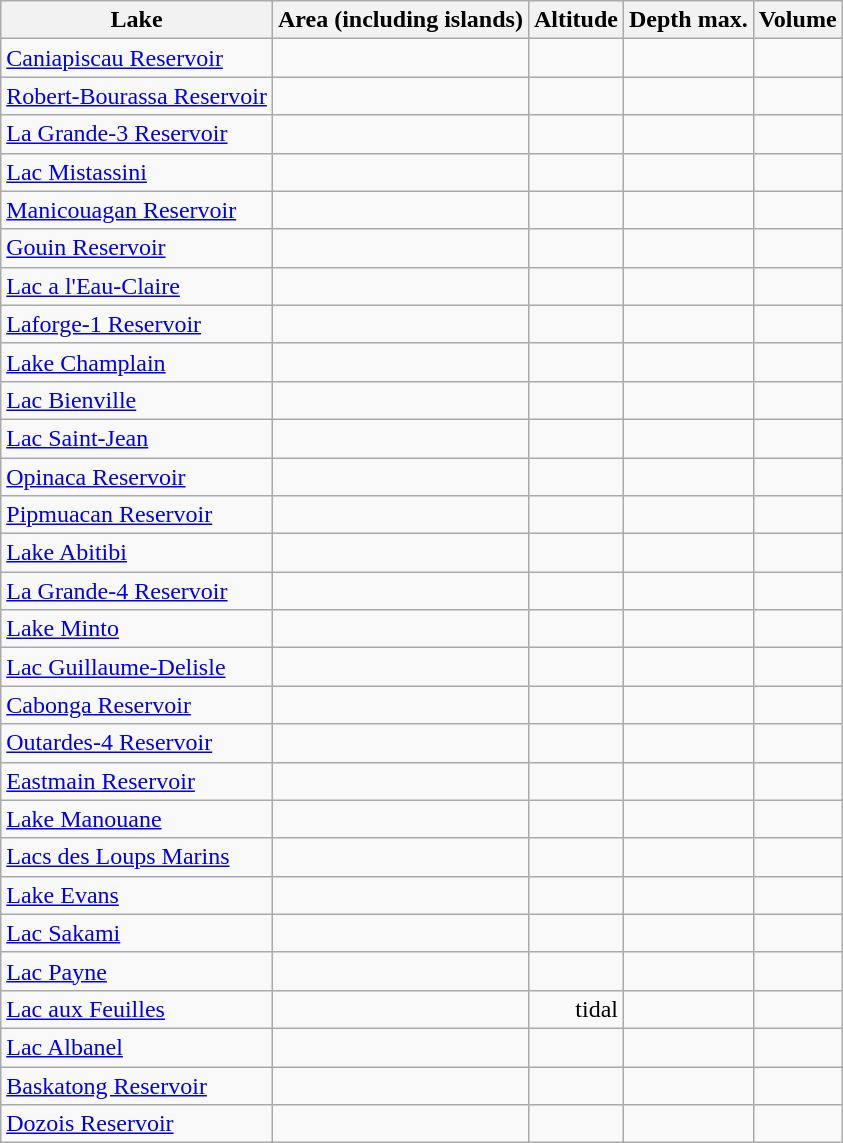<table class="wikitable sortable">
<tr>
<th>Lake</th>
<th>Area (including islands)</th>
<th>Altitude</th>
<th>Depth max.</th>
<th>Volume</th>
</tr>
<tr>
<td><a href='#'>Caniapiscau Reservoir</a></td>
<td style="text-align: right"></td>
<td style="text-align: right"></td>
<td style="text-align: right"></td>
<td style="text-align: right"></td>
</tr>
<tr>
<td><a href='#'>Robert-Bourassa Reservoir</a></td>
<td style="text-align: right"></td>
<td style="text-align: right"></td>
<td style="text-align: right"></td>
<td style="text-align: right"></td>
</tr>
<tr>
<td><a href='#'>La Grande-3 Reservoir</a></td>
<td style="text-align: right"></td>
<td style="text-align: right"></td>
<td style="text-align: right"></td>
<td style="text-align: right"></td>
</tr>
<tr>
<td><a href='#'>Lac Mistassini</a></td>
<td style="text-align: right"></td>
<td style="text-align: right"></td>
<td style="text-align: right"></td>
<td style="text-align: right"></td>
</tr>
<tr>
<td><a href='#'>Manicouagan Reservoir</a></td>
<td style="text-align: right"></td>
<td style="text-align: right"></td>
<td style="text-align: right"></td>
<td style="text-align: right"></td>
</tr>
<tr>
<td><a href='#'>Gouin Reservoir</a></td>
<td style="text-align: right"></td>
<td style="text-align: right"></td>
<td style="text-align: right"></td>
<td style="text-align: right"></td>
</tr>
<tr>
<td><a href='#'>Lac a l'Eau-Claire</a></td>
<td style="text-align: right"></td>
<td style="text-align: right"></td>
<td style="text-align: right"></td>
<td style="text-align: right"></td>
</tr>
<tr>
<td><a href='#'>Laforge-1 Reservoir</a></td>
<td style="text-align: right"></td>
<td style="text-align: right"></td>
<td style="text-align: right"></td>
<td style="text-align: right"></td>
</tr>
<tr>
<td><a href='#'>Lake Champlain</a></td>
<td style="text-align: right"></td>
<td style="text-align: right"></td>
<td style="text-align: right"></td>
<td style="text-align: right"></td>
</tr>
<tr>
<td><a href='#'>Lac Bienville</a></td>
<td style="text-align: right"></td>
<td style="text-align: right"></td>
<td style="text-align: right"></td>
<td style="text-align: right"></td>
</tr>
<tr>
<td><a href='#'>Lac Saint-Jean</a></td>
<td style="text-align: right"></td>
<td style="text-align: right"></td>
<td style="text-align: right"></td>
<td style="text-align: right"></td>
</tr>
<tr>
<td><a href='#'>Opinaca Reservoir</a></td>
<td style="text-align: right"></td>
<td style="text-align: right"></td>
<td style="text-align: right"></td>
<td style="text-align: right"></td>
</tr>
<tr>
<td><a href='#'>Pipmuacan Reservoir</a></td>
<td style="text-align: right"></td>
<td style="text-align: right"></td>
<td style="text-align: right"></td>
<td style="text-align: right"></td>
</tr>
<tr>
<td><a href='#'>Lake Abitibi</a></td>
<td style="text-align: right"></td>
<td style="text-align: right"></td>
<td style="text-align: right"></td>
<td style="text-align: right"></td>
</tr>
<tr>
<td><a href='#'>La Grande-4 Reservoir</a></td>
<td style="text-align: right"></td>
<td style="text-align: right"></td>
<td style="text-align: right"></td>
<td style="text-align: right"></td>
</tr>
<tr>
<td><a href='#'>Lake Minto</a></td>
<td style="text-align: right"></td>
<td style="text-align: right"></td>
<td style="text-align: right"></td>
<td style="text-align: right"></td>
</tr>
<tr>
<td><a href='#'>Lac Guillaume-Delisle</a></td>
<td style="text-align: right"></td>
<td style="text-align: right"></td>
<td style="text-align: right"></td>
<td style="text-align: right"></td>
</tr>
<tr>
<td><a href='#'>Cabonga Reservoir</a></td>
<td style="text-align: right"></td>
<td style="text-align: right"></td>
<td style="text-align: right"></td>
<td style="text-align: right"></td>
</tr>
<tr>
<td><a href='#'>Outardes-4 Reservoir</a></td>
<td style="text-align: right"></td>
<td style="text-align: right"></td>
<td style="text-align: right"></td>
<td style="text-align: right"></td>
</tr>
<tr>
<td><a href='#'>Eastmain Reservoir</a></td>
<td style="text-align: right"></td>
<td style="text-align: right"></td>
<td style="text-align: right"></td>
<td style="text-align: right"></td>
</tr>
<tr>
<td><a href='#'>Lake Manouane</a></td>
<td style="text-align: right"></td>
<td style="text-align: right"></td>
<td style="text-align: right"></td>
<td style="text-align: right"></td>
</tr>
<tr>
<td><a href='#'>Lacs des Loups Marins</a></td>
<td style="text-align: right"></td>
<td style="text-align: right"></td>
<td style="text-align: right"></td>
<td style="text-align: right"></td>
</tr>
<tr>
<td><a href='#'>Lake Evans</a></td>
<td style="text-align: right"></td>
<td style="text-align: right"></td>
<td style="text-align: right"></td>
<td style="text-align: right"></td>
</tr>
<tr>
<td><a href='#'>Lac Sakami</a></td>
<td style="text-align: right"></td>
<td style="text-align: right"></td>
<td style="text-align: right"></td>
<td style="text-align: right"></td>
</tr>
<tr>
<td><a href='#'>Lac Payne</a></td>
<td style="text-align: right"></td>
<td style="text-align: right"></td>
<td style="text-align: right"></td>
<td style="text-align: right"></td>
</tr>
<tr>
<td><a href='#'>Lac aux Feuilles</a></td>
<td style="text-align: right"></td>
<td style="text-align: right">tidal</td>
<td style="text-align: right"></td>
<td style="text-align: right"></td>
</tr>
<tr>
<td><a href='#'>Lac Albanel</a></td>
<td style="text-align: right"></td>
<td style="text-align: right"></td>
<td style="text-align: right"></td>
<td style="text-align: right"></td>
</tr>
<tr>
<td><a href='#'>Baskatong Reservoir</a></td>
<td style="text-align: right"></td>
<td style="text-align: right"></td>
<td style="text-align: right"></td>
<td style="text-align: right"></td>
</tr>
<tr>
<td><a href='#'>Dozois Reservoir</a></td>
<td style="text-align: right"></td>
<td style="text-align: right"></td>
<td style="text-align: right"></td>
<td style="text-align: right"></td>
</tr>
</table>
